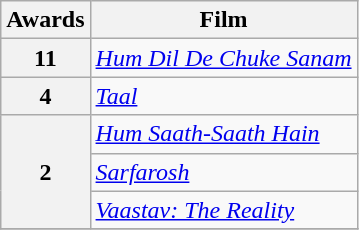<table class="wikitable" style="display:inline-table;">
<tr>
<th>Awards</th>
<th>Film</th>
</tr>
<tr>
<th>11</th>
<td><em><a href='#'>Hum Dil De Chuke Sanam</a></em></td>
</tr>
<tr>
<th>4</th>
<td><em><a href='#'>Taal</a></em></td>
</tr>
<tr>
<th rowspan="3">2</th>
<td><em><a href='#'>Hum Saath-Saath Hain</a></em></td>
</tr>
<tr>
<td><em><a href='#'>Sarfarosh</a></em></td>
</tr>
<tr>
<td><em><a href='#'>Vaastav: The Reality</a></em></td>
</tr>
<tr>
</tr>
</table>
